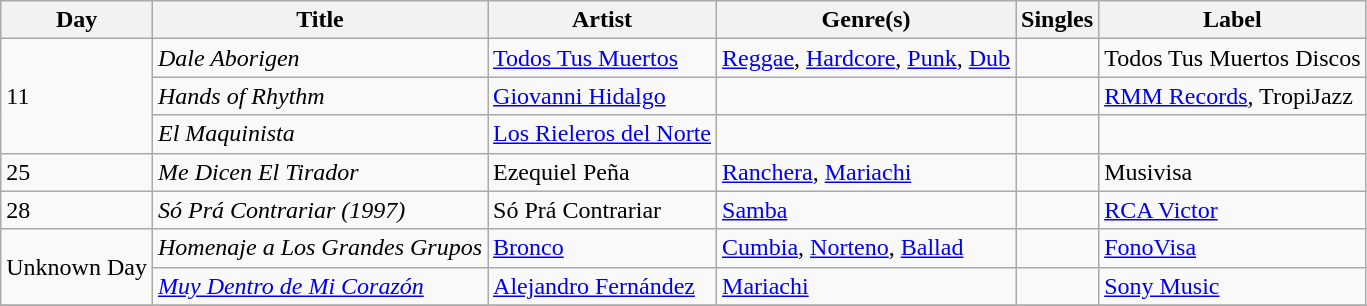<table class="wikitable sortable" style="text-align: left;">
<tr>
<th>Day</th>
<th>Title</th>
<th>Artist</th>
<th>Genre(s)</th>
<th>Singles</th>
<th>Label</th>
</tr>
<tr>
<td rowspan="3">11</td>
<td><em>Dale Aborigen</em></td>
<td><a href='#'>Todos Tus Muertos</a></td>
<td><a href='#'>Reggae</a>, <a href='#'>Hardcore</a>, <a href='#'>Punk</a>, <a href='#'>Dub</a></td>
<td></td>
<td>Todos Tus Muertos Discos</td>
</tr>
<tr>
<td><em>Hands of Rhythm</em></td>
<td><a href='#'>Giovanni Hidalgo</a></td>
<td></td>
<td></td>
<td><a href='#'>RMM Records</a>, TropiJazz</td>
</tr>
<tr>
<td><em>El Maquinista</em></td>
<td><a href='#'>Los Rieleros del Norte</a></td>
<td></td>
<td></td>
<td></td>
</tr>
<tr>
<td>25</td>
<td><em>Me Dicen El Tirador</em></td>
<td>Ezequiel Peña</td>
<td><a href='#'>Ranchera</a>, <a href='#'>Mariachi</a></td>
<td></td>
<td>Musivisa</td>
</tr>
<tr>
<td>28</td>
<td><em>Só Prá Contrariar (1997)</em></td>
<td>Só Prá Contrariar</td>
<td><a href='#'>Samba</a></td>
<td></td>
<td><a href='#'>RCA Victor</a></td>
</tr>
<tr>
<td rowspan="2">Unknown Day</td>
<td><em>Homenaje a Los Grandes Grupos</em></td>
<td><a href='#'>Bronco</a></td>
<td><a href='#'>Cumbia</a>, <a href='#'>Norteno</a>, <a href='#'>Ballad</a></td>
<td></td>
<td><a href='#'>FonoVisa</a></td>
</tr>
<tr>
<td><em><a href='#'>Muy Dentro de Mi Corazón</a></em></td>
<td><a href='#'>Alejandro Fernández</a></td>
<td><a href='#'>Mariachi</a></td>
<td></td>
<td><a href='#'>Sony Music</a></td>
</tr>
<tr>
</tr>
</table>
